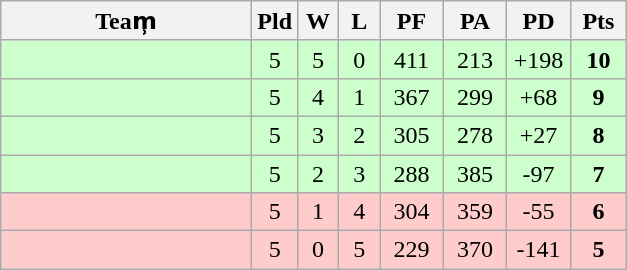<table class=wikitable style="text-align:center">
<tr>
<th width=160>Team̹̹</th>
<th width=20>Pld</th>
<th width=20>W</th>
<th width=20>L</th>
<th width=35>PF</th>
<th width=35>PA</th>
<th width=35>PD</th>
<th width=30>Pts</th>
</tr>
<tr style="background:#cfc;">
<td align=left></td>
<td>5</td>
<td>5</td>
<td>0</td>
<td>411</td>
<td>213</td>
<td>+198</td>
<td><strong>10</strong></td>
</tr>
<tr style="background:#cfc;">
<td align=left></td>
<td>5</td>
<td>4</td>
<td>1</td>
<td>367</td>
<td>299</td>
<td>+68</td>
<td><strong>9</strong></td>
</tr>
<tr style="background:#cfc;">
<td align=left></td>
<td>5</td>
<td>3</td>
<td>2</td>
<td>305</td>
<td>278</td>
<td>+27</td>
<td><strong>8</strong></td>
</tr>
<tr style="background:#cfc;">
<td align=left></td>
<td>5</td>
<td>2</td>
<td>3</td>
<td>288</td>
<td>385</td>
<td>-97</td>
<td><strong>7</strong></td>
</tr>
<tr style="background:#fcc;">
<td align=left></td>
<td>5</td>
<td>1</td>
<td>4</td>
<td>304</td>
<td>359</td>
<td>-55</td>
<td><strong>6</strong></td>
</tr>
<tr style="background:#fcc;">
<td align=left></td>
<td>5</td>
<td>0</td>
<td>5</td>
<td>229</td>
<td>370</td>
<td>-141</td>
<td><strong>5</strong></td>
</tr>
</table>
